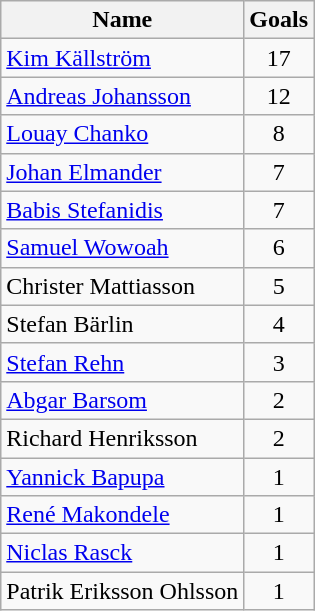<table class="wikitable">
<tr>
<th>Name</th>
<th>Goals</th>
</tr>
<tr>
<td> <a href='#'>Kim Källström</a></td>
<td align=center>17</td>
</tr>
<tr>
<td> <a href='#'>Andreas Johansson</a></td>
<td align=center>12</td>
</tr>
<tr>
<td> <a href='#'>Louay Chanko</a></td>
<td align=center>8</td>
</tr>
<tr>
<td> <a href='#'>Johan Elmander</a></td>
<td align=center>7</td>
</tr>
<tr>
<td> <a href='#'>Babis Stefanidis</a></td>
<td align=center>7</td>
</tr>
<tr>
<td> <a href='#'>Samuel Wowoah</a></td>
<td align=center>6</td>
</tr>
<tr>
<td> Christer Mattiasson</td>
<td align=center>5</td>
</tr>
<tr>
<td> Stefan Bärlin</td>
<td align=center>4</td>
</tr>
<tr>
<td> <a href='#'>Stefan Rehn</a></td>
<td align=center>3</td>
</tr>
<tr>
<td> <a href='#'>Abgar Barsom</a></td>
<td align=center>2</td>
</tr>
<tr>
<td> Richard Henriksson</td>
<td align=center>2</td>
</tr>
<tr>
<td> <a href='#'>Yannick Bapupa</a></td>
<td align=center>1</td>
</tr>
<tr>
<td> <a href='#'>René Makondele</a></td>
<td align=center>1</td>
</tr>
<tr>
<td> <a href='#'>Niclas Rasck</a></td>
<td align=center>1</td>
</tr>
<tr>
<td> Patrik Eriksson Ohlsson</td>
<td align=center>1</td>
</tr>
</table>
